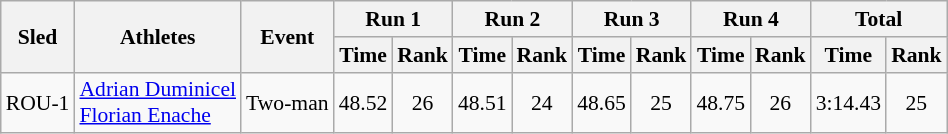<table class="wikitable" border="1" style="font-size:90%">
<tr>
<th rowspan="2">Sled</th>
<th rowspan="2">Athletes</th>
<th rowspan="2">Event</th>
<th colspan="2">Run 1</th>
<th colspan="2">Run 2</th>
<th colspan="2">Run 3</th>
<th colspan="2">Run 4</th>
<th colspan="2">Total</th>
</tr>
<tr>
<th>Time</th>
<th>Rank</th>
<th>Time</th>
<th>Rank</th>
<th>Time</th>
<th>Rank</th>
<th>Time</th>
<th>Rank</th>
<th>Time</th>
<th>Rank</th>
</tr>
<tr>
<td align="center">ROU-1</td>
<td><a href='#'>Adrian Duminicel</a><br><a href='#'>Florian Enache</a></td>
<td>Two-man</td>
<td align="center">48.52</td>
<td align="center">26</td>
<td align="center">48.51</td>
<td align="center">24</td>
<td align="center">48.65</td>
<td align="center">25</td>
<td align="center">48.75</td>
<td align="center">26</td>
<td align="center">3:14.43</td>
<td align="center">25</td>
</tr>
</table>
